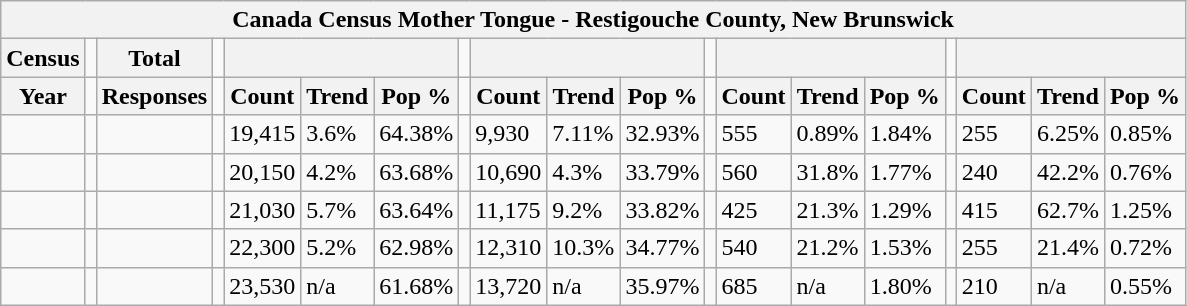<table class="wikitable">
<tr>
<th colspan="19">Canada Census Mother Tongue - Restigouche County, New Brunswick</th>
</tr>
<tr>
<th>Census</th>
<td></td>
<th>Total</th>
<td colspan="1"></td>
<th colspan="3"></th>
<td colspan="1"></td>
<th colspan="3"></th>
<td colspan="1"></td>
<th colspan="3"></th>
<td colspan="1"></td>
<th colspan="3"></th>
</tr>
<tr>
<th>Year</th>
<td></td>
<th>Responses</th>
<td></td>
<th>Count</th>
<th>Trend</th>
<th>Pop %</th>
<td></td>
<th>Count</th>
<th>Trend</th>
<th>Pop %</th>
<td></td>
<th>Count</th>
<th>Trend</th>
<th>Pop %</th>
<td></td>
<th>Count</th>
<th>Trend</th>
<th>Pop %</th>
</tr>
<tr>
<td></td>
<td></td>
<td></td>
<td></td>
<td>19,415</td>
<td> 3.6%</td>
<td>64.38%</td>
<td></td>
<td>9,930</td>
<td> 7.11%</td>
<td>32.93%</td>
<td></td>
<td>555</td>
<td> 0.89%</td>
<td>1.84%</td>
<td></td>
<td>255</td>
<td> 6.25%</td>
<td>0.85%</td>
</tr>
<tr>
<td></td>
<td></td>
<td></td>
<td></td>
<td>20,150</td>
<td> 4.2%</td>
<td>63.68%</td>
<td></td>
<td>10,690</td>
<td> 4.3%</td>
<td>33.79%</td>
<td></td>
<td>560</td>
<td> 31.8%</td>
<td>1.77%</td>
<td></td>
<td>240</td>
<td> 42.2%</td>
<td>0.76%</td>
</tr>
<tr>
<td></td>
<td></td>
<td></td>
<td></td>
<td>21,030</td>
<td> 5.7%</td>
<td>63.64%</td>
<td></td>
<td>11,175</td>
<td> 9.2%</td>
<td>33.82%</td>
<td></td>
<td>425</td>
<td> 21.3%</td>
<td>1.29%</td>
<td></td>
<td>415</td>
<td> 62.7%</td>
<td>1.25%</td>
</tr>
<tr>
<td></td>
<td></td>
<td></td>
<td></td>
<td>22,300</td>
<td> 5.2%</td>
<td>62.98%</td>
<td></td>
<td>12,310</td>
<td> 10.3%</td>
<td>34.77%</td>
<td></td>
<td>540</td>
<td> 21.2%</td>
<td>1.53%</td>
<td></td>
<td>255</td>
<td> 21.4%</td>
<td>0.72%</td>
</tr>
<tr>
<td></td>
<td></td>
<td></td>
<td></td>
<td>23,530</td>
<td>n/a</td>
<td>61.68%</td>
<td></td>
<td>13,720</td>
<td>n/a</td>
<td>35.97%</td>
<td></td>
<td>685</td>
<td>n/a</td>
<td>1.80%</td>
<td></td>
<td>210</td>
<td>n/a</td>
<td>0.55%</td>
</tr>
</table>
